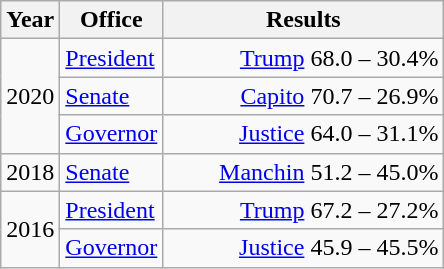<table class="wikitable">
<tr>
<th width="30">Year</th>
<th width="60">Office</th>
<th width="180">Results</th>
</tr>
<tr>
<td rowspan="3">2020</td>
<td><a href='#'>President</a></td>
<td align="right" ><a href='#'>Trump</a> 68.0 – 30.4%</td>
</tr>
<tr>
<td><a href='#'>Senate</a></td>
<td align="right" ><a href='#'>Capito</a> 70.7 – 26.9%</td>
</tr>
<tr>
<td><a href='#'>Governor</a></td>
<td align="right" ><a href='#'>Justice</a> 64.0 – 31.1%</td>
</tr>
<tr>
<td>2018</td>
<td><a href='#'>Senate</a></td>
<td align="right" ><a href='#'>Manchin</a> 51.2 – 45.0%</td>
</tr>
<tr>
<td rowspan="2">2016</td>
<td><a href='#'>President</a></td>
<td align="right" ><a href='#'>Trump</a> 67.2 – 27.2%</td>
</tr>
<tr>
<td><a href='#'>Governor</a></td>
<td align="right" ><a href='#'>Justice</a> 45.9 – 45.5%</td>
</tr>
</table>
